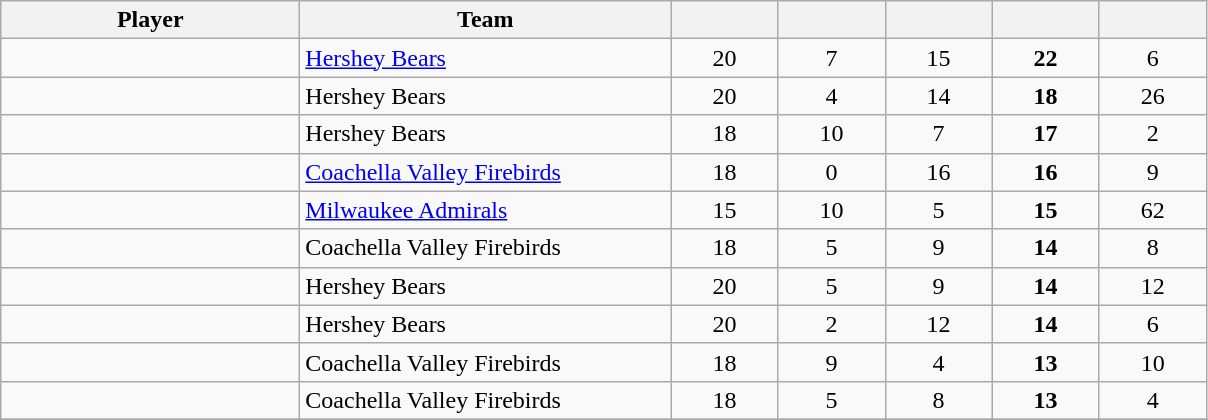<table class="wikitable sortable" style="text-align:center">
<tr>
<th style="width:12em">Player</th>
<th style="width:15em">Team</th>
<th style="width:4em"></th>
<th style="width:4em"><a href='#'></a></th>
<th style="width:4em"><a href='#'></a></th>
<th style="width:4em"><a href='#'></a></th>
<th style="width:4em"><a href='#'></a></th>
</tr>
<tr>
<td align=left></td>
<td align=left><a href='#'>Hershey Bears</a></td>
<td>20</td>
<td>7</td>
<td>15</td>
<td><strong>22</strong></td>
<td>6</td>
</tr>
<tr>
<td align=left></td>
<td align=left>Hershey Bears</td>
<td>20</td>
<td>4</td>
<td>14</td>
<td><strong>18</strong></td>
<td>26</td>
</tr>
<tr>
<td align=left></td>
<td align=left>Hershey Bears</td>
<td>18</td>
<td>10</td>
<td>7</td>
<td><strong>17</strong></td>
<td>2</td>
</tr>
<tr>
<td align=left></td>
<td align=left><a href='#'>Coachella Valley Firebirds</a></td>
<td>18</td>
<td>0</td>
<td>16</td>
<td><strong>16</strong></td>
<td>9</td>
</tr>
<tr>
<td align=left></td>
<td align=left><a href='#'>Milwaukee Admirals</a></td>
<td>15</td>
<td>10</td>
<td>5</td>
<td><strong>15</strong></td>
<td>62</td>
</tr>
<tr>
<td align=left></td>
<td align=left>Coachella Valley Firebirds</td>
<td>18</td>
<td>5</td>
<td>9</td>
<td><strong>14</strong></td>
<td>8</td>
</tr>
<tr>
<td align=left></td>
<td align=left>Hershey Bears</td>
<td>20</td>
<td>5</td>
<td>9</td>
<td><strong>14</strong></td>
<td>12</td>
</tr>
<tr>
<td align=left></td>
<td align=left>Hershey Bears</td>
<td>20</td>
<td>2</td>
<td>12</td>
<td><strong>14</strong></td>
<td>6</td>
</tr>
<tr>
<td align=left></td>
<td align=left>Coachella Valley Firebirds</td>
<td>18</td>
<td>9</td>
<td>4</td>
<td><strong>13</strong></td>
<td>10</td>
</tr>
<tr>
<td align=left></td>
<td align=left>Coachella Valley Firebirds</td>
<td>18</td>
<td>5</td>
<td>8</td>
<td><strong>13</strong></td>
<td>4</td>
</tr>
<tr>
</tr>
</table>
